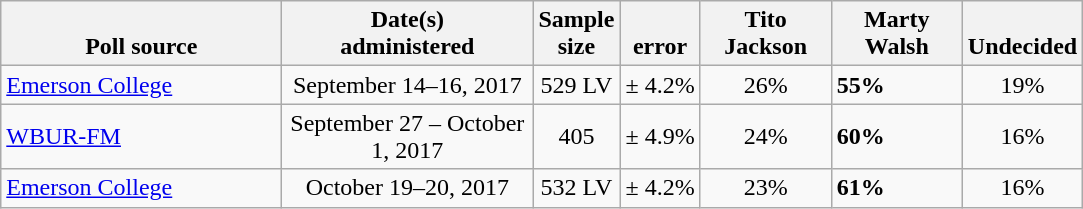<table class="wikitable">
<tr valign= bottom>
<th style="width:180px;">Poll source</th>
<th style="width:160px;">Date(s)<br>administered</th>
<th class=small>Sample<br>size</th>
<th class=small><br>error</th>
<th style="width:80px;">Tito<br>Jackson</th>
<th style="width:80px;">Marty<br>Walsh</th>
<th>Undecided</th>
</tr>
<tr>
<td><a href='#'>Emerson College</a></td>
<td align=center>September 14–16, 2017</td>
<td align=center>529 LV</td>
<td align=center>± 4.2%</td>
<td align=center>26%</td>
<td><strong>55%</strong></td>
<td align=center>19%</td>
</tr>
<tr>
<td><a href='#'>WBUR-FM</a></td>
<td align=center>September 27 – October 1, 2017</td>
<td align=center>405</td>
<td align=center>± 4.9%</td>
<td align=center>24%</td>
<td><strong>60%</strong></td>
<td align=center>16%</td>
</tr>
<tr>
<td><a href='#'>Emerson College</a></td>
<td align=center>October 19–20, 2017</td>
<td align=center>532 LV</td>
<td align=center>± 4.2%</td>
<td align=center>23%</td>
<td><strong>61%</strong></td>
<td align=center>16%</td>
</tr>
</table>
